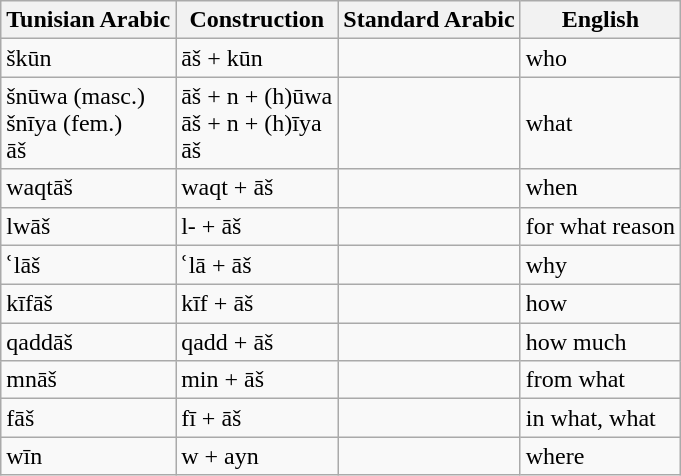<table class="wikitable">
<tr>
<th>Tunisian Arabic</th>
<th>Construction</th>
<th>Standard Arabic</th>
<th>English</th>
</tr>
<tr>
<td>škūn </td>
<td>āš + kūn </td>
<td> </td>
<td>who</td>
</tr>
<tr>
<td>šnūwa  (masc.)<br>šnīya (fem.)  <br> āš </td>
<td>āš + n + (h)ūwa  <br> āš + n + (h)īya  <br> āš </td>
<td> </td>
<td>what</td>
</tr>
<tr>
<td>waqtāš </td>
<td>waqt + āš </td>
<td> </td>
<td>when</td>
</tr>
<tr>
<td>lwāš </td>
<td>l- + āš </td>
<td> </td>
<td>for what reason</td>
</tr>
<tr>
<td>ʿlāš </td>
<td>ʿlā + āš </td>
<td> </td>
<td>why</td>
</tr>
<tr>
<td>kīfāš </td>
<td>kīf + āš </td>
<td> </td>
<td>how</td>
</tr>
<tr>
<td>qaddāš </td>
<td>qadd + āš </td>
<td> </td>
<td>how much</td>
</tr>
<tr>
<td>mnāš </td>
<td>min + āš </td>
<td> </td>
<td>from what</td>
</tr>
<tr>
<td>fāš </td>
<td>fī + āš </td>
<td> </td>
<td>in what, what</td>
</tr>
<tr>
<td>wīn </td>
<td>w + ayn </td>
<td> </td>
<td>where</td>
</tr>
</table>
